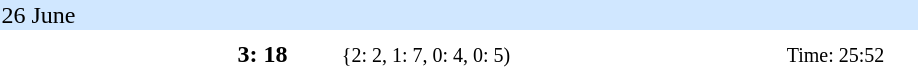<table style="text-align:center">
<tr style="text-align:left; background:#d0e7ff;">
<td colspan=6>26 June</td>
</tr>
<tr style="font-size:90%; vertical-align:top;">
<th width=140></th>
<th width=60></th>
<th width=150></th>
<th width=140></th>
<th width=100></th>
</tr>
<tr>
<td align=right></td>
<td><strong>3: 18</strong></td>
<td><small>{2: 2, 1: 7, 0: 4, 0: 5)</small></td>
<td align=left><strong></strong></td>
<td><small>Time: 25:52</small></td>
<td></td>
</tr>
</table>
